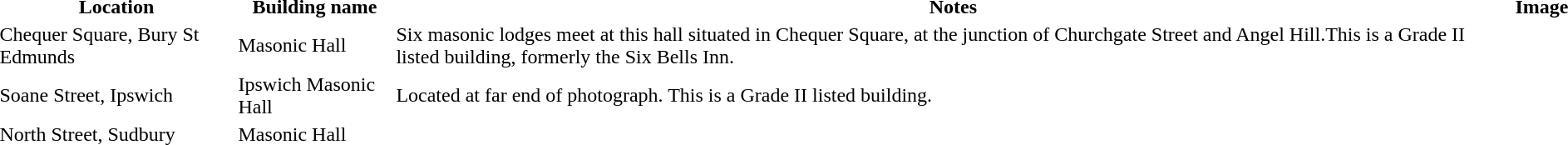<table>
<tr>
<th>Location</th>
<th>Building name</th>
<th>Notes</th>
<th>Image</th>
</tr>
<tr>
<td>Chequer Square, Bury St Edmunds</td>
<td>Masonic Hall</td>
<td>Six masonic lodges meet at this hall situated in Chequer Square, at the junction of Churchgate Street and Angel Hill.This is a Grade II listed building, formerly the Six Bells Inn.</td>
<td></td>
</tr>
<tr>
<td>Soane Street, Ipswich</td>
<td>Ipswich Masonic Hall</td>
<td>Located at far end of photograph. This is a Grade II listed building.</td>
<td></td>
</tr>
<tr>
<td>North Street, Sudbury</td>
<td>Masonic Hall</td>
<td></td>
<td></td>
</tr>
<tr>
<td></td>
</tr>
</table>
